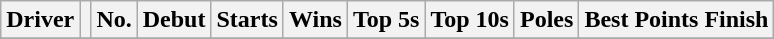<table class="wikitable sortable sortable" style="font-size: 100%;">
<tr>
<th>Driver</th>
<th></th>
<th>No.</th>
<th>Debut</th>
<th>Starts</th>
<th>Wins</th>
<th>Top 5s</th>
<th>Top 10s</th>
<th>Poles</th>
<th>Best Points Finish</th>
</tr>
<tr>
</tr>
</table>
